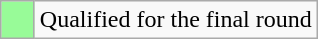<table class=wikitable>
<tr>
<td width=15px bgcolor=#98fb98></td>
<td>Qualified for the final round</td>
</tr>
</table>
